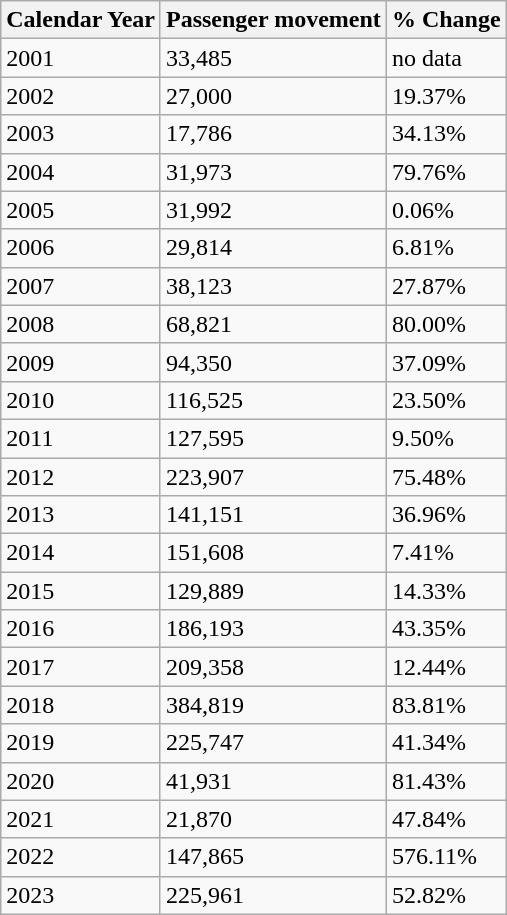<table class="wikitable sortable" style="padding:0.5em;">
<tr>
<th>Calendar Year</th>
<th>Passenger movement</th>
<th>% Change</th>
</tr>
<tr>
<td>2001</td>
<td>33,485</td>
<td>no data</td>
</tr>
<tr>
<td>2002</td>
<td>27,000</td>
<td>19.37%</td>
</tr>
<tr>
<td>2003</td>
<td>17,786</td>
<td>34.13%</td>
</tr>
<tr>
<td>2004</td>
<td>31,973</td>
<td>79.76%</td>
</tr>
<tr>
<td>2005</td>
<td>31,992</td>
<td>0.06%</td>
</tr>
<tr>
<td>2006</td>
<td>29,814</td>
<td>6.81%</td>
</tr>
<tr>
<td>2007</td>
<td>38,123</td>
<td>27.87%</td>
</tr>
<tr>
<td>2008</td>
<td>68,821</td>
<td>80.00%</td>
</tr>
<tr>
<td>2009</td>
<td>94,350</td>
<td>37.09%</td>
</tr>
<tr>
<td>2010</td>
<td>116,525</td>
<td>23.50%</td>
</tr>
<tr>
<td>2011</td>
<td>127,595</td>
<td>9.50%</td>
</tr>
<tr>
<td>2012</td>
<td>223,907</td>
<td>75.48%</td>
</tr>
<tr>
<td>2013</td>
<td>141,151</td>
<td>36.96%</td>
</tr>
<tr>
<td>2014</td>
<td>151,608</td>
<td>7.41%</td>
</tr>
<tr>
<td>2015</td>
<td>129,889</td>
<td>14.33%</td>
</tr>
<tr>
<td>2016</td>
<td>186,193</td>
<td>43.35%</td>
</tr>
<tr>
<td>2017</td>
<td>209,358</td>
<td>12.44%</td>
</tr>
<tr>
<td>2018</td>
<td>384,819</td>
<td>83.81%</td>
</tr>
<tr>
<td>2019</td>
<td>225,747</td>
<td>41.34%</td>
</tr>
<tr>
<td>2020</td>
<td>41,931</td>
<td>81.43%</td>
</tr>
<tr>
<td>2021</td>
<td>21,870</td>
<td>47.84%</td>
</tr>
<tr>
<td>2022</td>
<td>147,865</td>
<td>576.11%</td>
</tr>
<tr>
<td>2023</td>
<td>225,961</td>
<td>52.82%</td>
</tr>
</table>
